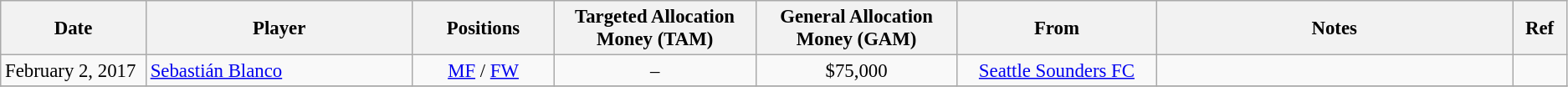<table class="wikitable" style="text-align:left; font-size:95%;">
<tr>
<th style="width:125px;">Date</th>
<th style="width:250px;">Player</th>
<th style="width:120px;">Positions</th>
<th style="width:180px;">Targeted Allocation Money (TAM)</th>
<th style="width:180px;">General Allocation Money (GAM)</th>
<th style="width:180px;">From</th>
<th style="width:350px;">Notes</th>
<th style="width:40px;">Ref</th>
</tr>
<tr>
<td>February 2, 2017</td>
<td> <a href='#'>Sebastián Blanco</a></td>
<td style="text-align:center;"><a href='#'>MF</a> / <a href='#'>FW</a></td>
<td style="text-align:center;">–</td>
<td style="text-align:center;">$75,000</td>
<td style="text-align:center;"><a href='#'>Seattle Sounders FC</a></td>
<td></td>
<td></td>
</tr>
<tr>
</tr>
</table>
